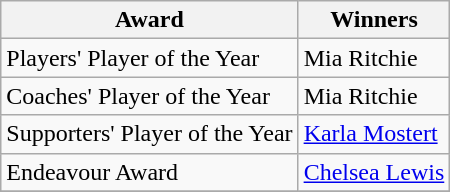<table class="wikitable collapsible">
<tr>
<th>Award</th>
<th>Winners</th>
</tr>
<tr>
<td>Players' Player of the Year</td>
<td>Mia Ritchie</td>
</tr>
<tr>
<td>Coaches' Player of the Year</td>
<td>Mia Ritchie</td>
</tr>
<tr>
<td>Supporters' Player of the Year</td>
<td><a href='#'>Karla Mostert</a></td>
</tr>
<tr>
<td>Endeavour Award</td>
<td><a href='#'>Chelsea Lewis</a></td>
</tr>
<tr>
</tr>
</table>
